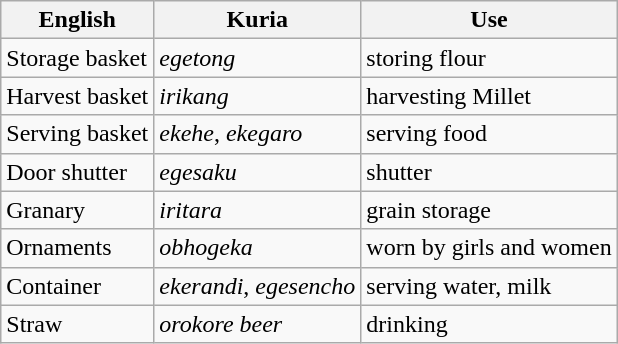<table class="wikitable">
<tr>
<th>English</th>
<th>Kuria</th>
<th>Use</th>
</tr>
<tr>
<td>Storage basket</td>
<td><em>egetong</em></td>
<td>storing flour</td>
</tr>
<tr>
<td>Harvest basket</td>
<td><em>irikang</em></td>
<td>harvesting Millet</td>
</tr>
<tr>
<td>Serving basket</td>
<td><em>ekehe</em>, <em>ekegaro</em></td>
<td>serving food</td>
</tr>
<tr>
<td>Door shutter</td>
<td><em>egesaku</em></td>
<td>shutter</td>
</tr>
<tr>
<td>Granary</td>
<td><em>iritara</em></td>
<td>grain storage</td>
</tr>
<tr>
<td>Ornaments</td>
<td><em>obhogeka</em></td>
<td>worn by girls and women</td>
</tr>
<tr>
<td>Container</td>
<td><em>ekerandi</em>, <em>egesencho</em></td>
<td>serving water, milk</td>
</tr>
<tr>
<td>Straw</td>
<td><em>orokore beer</em></td>
<td>drinking</td>
</tr>
</table>
